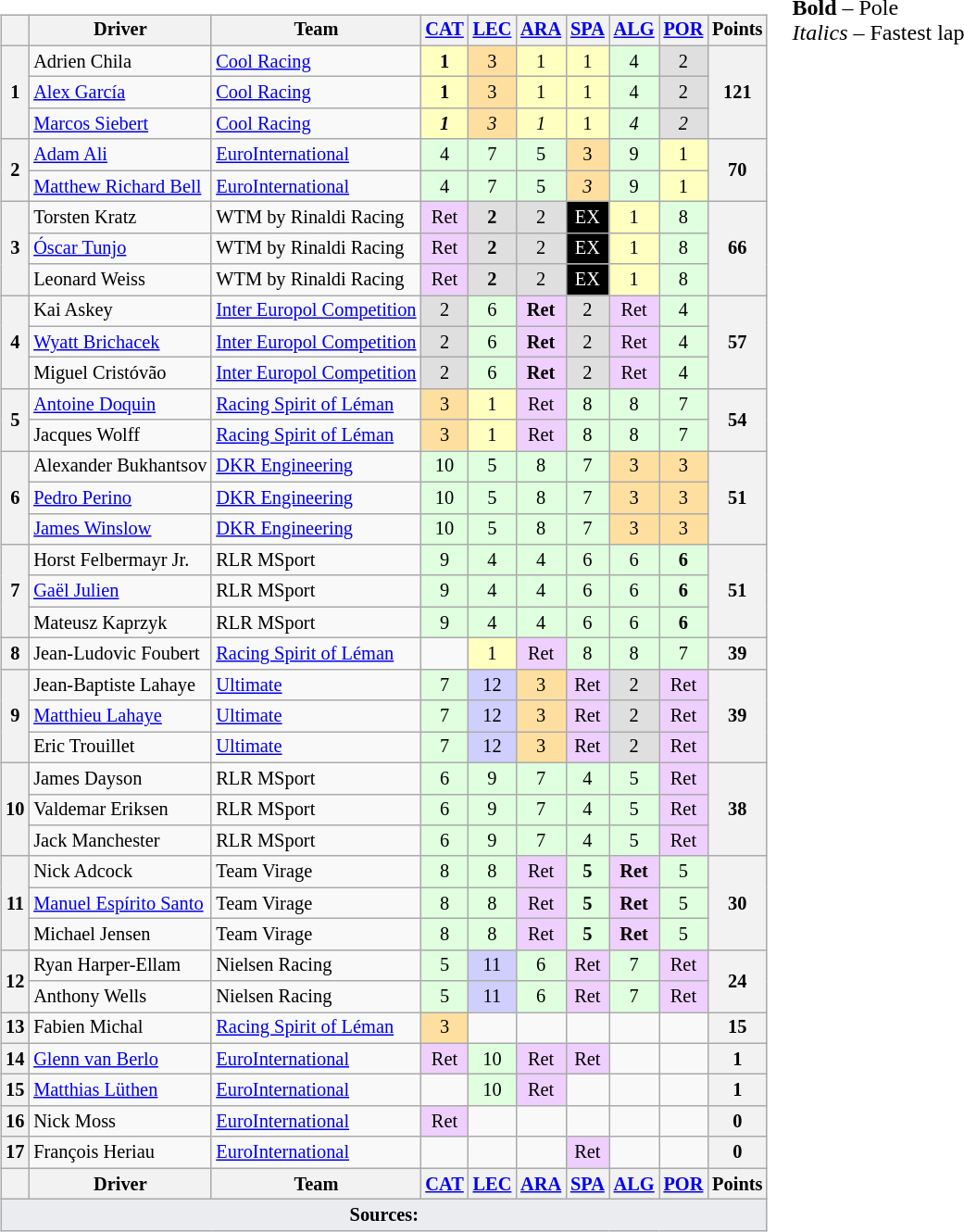<table>
<tr>
<td><br><table class="wikitable" style="font-size:85%; text-align:center;">
<tr>
<th></th>
<th>Driver</th>
<th>Team</th>
<th><a href='#'>CAT</a><br></th>
<th><a href='#'>LEC</a><br></th>
<th><a href='#'>ARA</a><br></th>
<th><a href='#'>SPA</a><br></th>
<th><a href='#'>ALG</a><br></th>
<th><a href='#'>POR</a><br></th>
<th>Points</th>
</tr>
<tr>
<th rowspan=3>1</th>
<td align="left"> Adrien Chila</td>
<td align="left"> <a href='#'>Cool Racing</a></td>
<td style="background:#FFFFBF;"><strong>1</strong></td>
<td style="background:#FFDF9F;">3</td>
<td style="background:#FFFFBF;">1</td>
<td style="background:#FFFFBF;">1</td>
<td style="background:#DFFFDF;">4</td>
<td style="background:#DFDFDF;">2</td>
<th rowspan=3>121</th>
</tr>
<tr>
<td align="left"> <a href='#'>Alex García</a></td>
<td align="left"> <a href='#'>Cool Racing</a></td>
<td style="background:#FFFFBF;"><strong>1</strong></td>
<td style="background:#FFDF9F;">3</td>
<td style="background:#FFFFBF;">1</td>
<td style="background:#FFFFBF;">1</td>
<td style="background:#DFFFDF;">4</td>
<td style="background:#DFDFDF;">2</td>
</tr>
<tr>
<td align="left"> <a href='#'>Marcos Siebert</a></td>
<td align="left"> <a href='#'>Cool Racing</a></td>
<td style="background:#FFFFBF;"><strong><em>1</em></strong></td>
<td style="background:#FFDF9F;"><em>3</em></td>
<td style="background:#FFFFBF;"><em>1</em></td>
<td style="background:#FFFFBF;">1</td>
<td style="background:#DFFFDF;"><em>4</em></td>
<td style="background:#DFDFDF;"><em>2</em></td>
</tr>
<tr>
<th rowspan=2>2</th>
<td align="left"> <a href='#'>Adam Ali</a></td>
<td align="left"> <a href='#'>EuroInternational</a></td>
<td style="background:#DFFFDF;">4</td>
<td style="background:#DFFFDF;">7</td>
<td style="background:#DFFFDF;">5</td>
<td style="background:#FFDF9F;">3</td>
<td style="background:#DFFFDF;">9</td>
<td style="background:#FFFFBF;">1</td>
<th rowspan=2>70</th>
</tr>
<tr>
<td align="left"> <a href='#'>Matthew Richard Bell</a></td>
<td align="left"> <a href='#'>EuroInternational</a></td>
<td style="background:#DFFFDF;">4</td>
<td style="background:#DFFFDF;">7</td>
<td style="background:#DFFFDF;">5</td>
<td style="background:#FFDF9F;"><em>3</em></td>
<td style="background:#DFFFDF;">9</td>
<td style="background:#FFFFBF;">1</td>
</tr>
<tr>
<th rowspan=3>3</th>
<td align="left"> Torsten Kratz</td>
<td align="left"> WTM by Rinaldi Racing</td>
<td style="background:#EFCFFF;">Ret</td>
<td style="background:#DFDFDF;"><strong>2</strong></td>
<td style="background:#DFDFDF;">2</td>
<td style="background:#000000; color:#FFFFFF;">EX</td>
<td style="background:#FFFFBF;">1</td>
<td style="background:#DFFFDF;">8</td>
<th rowspan=3>66</th>
</tr>
<tr>
<td align="left"> <a href='#'>Óscar Tunjo</a></td>
<td align="left"> WTM by Rinaldi Racing</td>
<td style="background:#EFCFFF;">Ret</td>
<td style="background:#DFDFDF;"><strong>2</strong></td>
<td style="background:#DFDFDF;">2</td>
<td style="background:#000000; color:#FFFFFF;">EX</td>
<td style="background:#FFFFBF;">1</td>
<td style="background:#DFFFDF;">8</td>
</tr>
<tr>
<td align="left"> Leonard Weiss</td>
<td align="left"> WTM by Rinaldi Racing</td>
<td style="background:#EFCFFF;">Ret</td>
<td style="background:#DFDFDF;"><strong>2</strong></td>
<td style="background:#DFDFDF;">2</td>
<td style="background:#000000; color:#FFFFFF;">EX</td>
<td style="background:#FFFFBF;">1</td>
<td style="background:#DFFFDF;">8</td>
</tr>
<tr>
<th rowspan=3>4</th>
<td align="left"> Kai Askey</td>
<td align="left"> <a href='#'>Inter Europol Competition</a></td>
<td style="background:#DFDFDF;">2</td>
<td style="background:#DFFFDF;">6</td>
<td style="background:#EFCFFF;"><strong>Ret</strong></td>
<td style="background:#DFDFDF;">2</td>
<td style="background:#EFCFFF;">Ret</td>
<td style="background:#DFFFDF;">4</td>
<th rowspan=3>57</th>
</tr>
<tr>
<td align="left"> <a href='#'>Wyatt Brichacek</a></td>
<td align="left"> <a href='#'>Inter Europol Competition</a></td>
<td style="background:#DFDFDF;">2</td>
<td style="background:#DFFFDF;">6</td>
<td style="background:#EFCFFF;"><strong>Ret</strong></td>
<td style="background:#DFDFDF;">2</td>
<td style="background:#EFCFFF;">Ret</td>
<td style="background:#DFFFDF;">4</td>
</tr>
<tr>
<td align="left"> Miguel Cristóvão</td>
<td align="left"> <a href='#'>Inter Europol Competition</a></td>
<td style="background:#DFDFDF;">2</td>
<td style="background:#DFFFDF;">6</td>
<td style="background:#EFCFFF;"><strong>Ret</strong></td>
<td style="background:#DFDFDF;">2</td>
<td style="background:#EFCFFF;">Ret</td>
<td style="background:#DFFFDF;">4</td>
</tr>
<tr>
<th rowspan=2>5</th>
<td align="left"> <a href='#'>Antoine Doquin</a></td>
<td align="left"> <a href='#'>Racing Spirit of Léman</a></td>
<td style="background:#FFDF9F;">3</td>
<td style="background:#FFFFBF;">1</td>
<td style="background:#EFCFFF;">Ret</td>
<td style="background:#DFFFDF;">8</td>
<td style="background:#DFFFDF;">8</td>
<td style="background:#DFFFDF;">7</td>
<th rowspan=2>54</th>
</tr>
<tr>
<td align="left"> Jacques Wolff</td>
<td align="left"> <a href='#'>Racing Spirit of Léman</a></td>
<td style="background:#FFDF9F;">3</td>
<td style="background:#FFFFBF;">1</td>
<td style="background:#EFCFFF;">Ret</td>
<td style="background:#DFFFDF;">8</td>
<td style="background:#DFFFDF;">8</td>
<td style="background:#DFFFDF;">7</td>
</tr>
<tr>
<th rowspan=3>6</th>
<td align="left"> Alexander Bukhantsov</td>
<td align="left"> <a href='#'>DKR Engineering</a></td>
<td style="background:#DFFFDF;">10</td>
<td style="background:#DFFFDF;">5</td>
<td style="background:#DFFFDF;">8</td>
<td style="background:#DFFFDF;">7</td>
<td style="background:#FFDF9F;">3</td>
<td style="background:#FFDF9F;">3</td>
<th rowspan=3>51</th>
</tr>
<tr>
<td align="left"> <a href='#'>Pedro Perino</a></td>
<td align="left"> <a href='#'>DKR Engineering</a></td>
<td style="background:#DFFFDF;">10</td>
<td style="background:#DFFFDF;">5</td>
<td style="background:#DFFFDF;">8</td>
<td style="background:#DFFFDF;">7</td>
<td style="background:#FFDF9F;">3</td>
<td style="background:#FFDF9F;">3</td>
</tr>
<tr>
<td align="left"> <a href='#'>James Winslow</a></td>
<td align="left"> <a href='#'>DKR Engineering</a></td>
<td style="background:#DFFFDF;">10</td>
<td style="background:#DFFFDF;">5</td>
<td style="background:#DFFFDF;">8</td>
<td style="background:#DFFFDF;">7</td>
<td style="background:#FFDF9F;">3</td>
<td style="background:#FFDF9F;">3</td>
</tr>
<tr>
<th rowspan=3>7</th>
<td align="left"> Horst Felbermayr Jr.</td>
<td align="left"> RLR MSport</td>
<td style="background:#DFFFDF;">9</td>
<td style="background:#DFFFDF;">4</td>
<td style="background:#DFFFDF;">4</td>
<td style="background:#DFFFDF;">6</td>
<td style="background:#DFFFDF;">6</td>
<td style="background:#DFFFDF;"><strong>6</strong></td>
<th rowspan=3>51</th>
</tr>
<tr>
<td align="left"> <a href='#'>Gaël Julien</a></td>
<td align="left"> RLR MSport</td>
<td style="background:#DFFFDF;">9</td>
<td style="background:#DFFFDF;">4</td>
<td style="background:#DFFFDF;">4</td>
<td style="background:#DFFFDF;">6</td>
<td style="background:#DFFFDF;">6</td>
<td style="background:#DFFFDF;"><strong>6</strong></td>
</tr>
<tr>
<td align="left"> Mateusz Kaprzyk</td>
<td align="left"> RLR MSport</td>
<td style="background:#DFFFDF;">9</td>
<td style="background:#DFFFDF;">4</td>
<td style="background:#DFFFDF;">4</td>
<td style="background:#DFFFDF;">6</td>
<td style="background:#DFFFDF;">6</td>
<td style="background:#DFFFDF;"><strong>6</strong></td>
</tr>
<tr>
<th>8</th>
<td align="left"> Jean-Ludovic Foubert</td>
<td align="left"> <a href='#'>Racing Spirit of Léman</a></td>
<td></td>
<td style="background:#FFFFBF;">1</td>
<td style="background:#EFCFFF;">Ret</td>
<td style="background:#DFFFDF;">8</td>
<td style="background:#DFFFDF;">8</td>
<td style="background:#DFFFDF;">7</td>
<th>39</th>
</tr>
<tr>
<th rowspan=3>9</th>
<td align="left"> Jean-Baptiste Lahaye</td>
<td align="left"> <a href='#'>Ultimate</a></td>
<td style="background:#DFFFDF;">7</td>
<td style="background:#CFCFFF;">12</td>
<td style="background:#FFDF9F;">3</td>
<td style="background:#EFCFFF;">Ret</td>
<td style="background:#DFDFDF;">2</td>
<td style="background:#EFCFFF;">Ret</td>
<th rowspan=3>39</th>
</tr>
<tr>
<td align="left"> <a href='#'>Matthieu Lahaye</a></td>
<td align="left"> <a href='#'>Ultimate</a></td>
<td style="background:#DFFFDF;">7</td>
<td style="background:#CFCFFF;">12</td>
<td style="background:#FFDF9F;">3</td>
<td style="background:#EFCFFF;">Ret</td>
<td style="background:#DFDFDF;">2</td>
<td style="background:#EFCFFF;">Ret</td>
</tr>
<tr>
<td align="left"> Eric Trouillet</td>
<td align="left"> <a href='#'>Ultimate</a></td>
<td style="background:#DFFFDF;">7</td>
<td style="background:#CFCFFF;">12</td>
<td style="background:#FFDF9F;">3</td>
<td style="background:#EFCFFF;">Ret</td>
<td style="background:#DFDFDF;">2</td>
<td style="background:#EFCFFF;">Ret</td>
</tr>
<tr>
<th rowspan=3>10</th>
<td align="left"> James Dayson</td>
<td align="left"> RLR MSport</td>
<td style="background:#DFFFDF;">6</td>
<td style="background:#DFFFDF;">9</td>
<td style="background:#DFFFDF;">7</td>
<td style="background:#DFFFDF;">4</td>
<td style="background:#DFFFDF;">5</td>
<td style="background:#EFCFFF;">Ret</td>
<th rowspan=3>38</th>
</tr>
<tr>
<td align="left"> Valdemar Eriksen</td>
<td align="left"> RLR MSport</td>
<td style="background:#DFFFDF;">6</td>
<td style="background:#DFFFDF;">9</td>
<td style="background:#DFFFDF;">7</td>
<td style="background:#DFFFDF;">4</td>
<td style="background:#DFFFDF;">5</td>
<td style="background:#EFCFFF;">Ret</td>
</tr>
<tr>
<td align="left"> Jack Manchester</td>
<td align="left"> RLR MSport</td>
<td style="background:#DFFFDF;">6</td>
<td style="background:#DFFFDF;">9</td>
<td style="background:#DFFFDF;">7</td>
<td style="background:#DFFFDF;">4</td>
<td style="background:#DFFFDF;">5</td>
<td style="background:#EFCFFF;">Ret</td>
</tr>
<tr>
<th rowspan=3>11</th>
<td align="left"> Nick Adcock</td>
<td align="left"> Team Virage</td>
<td style="background:#DFFFDF;">8</td>
<td style="background:#DFFFDF;">8</td>
<td style="background:#EFCFFF;">Ret</td>
<td style="background:#DFFFDF;"><strong>5</strong></td>
<td style="background:#EFCFFF;"><strong>Ret</strong></td>
<td style="background:#DFFFDF;">5</td>
<th rowspan=3>30</th>
</tr>
<tr>
<td align="left"> <a href='#'>Manuel Espírito Santo</a></td>
<td align="left"> Team Virage</td>
<td style="background:#DFFFDF;">8</td>
<td style="background:#DFFFDF;">8</td>
<td style="background:#EFCFFF;">Ret</td>
<td style="background:#DFFFDF;"><strong>5</strong></td>
<td style="background:#EFCFFF;"><strong>Ret</strong></td>
<td style="background:#DFFFDF;">5</td>
</tr>
<tr>
<td align="left"> Michael Jensen</td>
<td align="left"> Team Virage</td>
<td style="background:#DFFFDF;">8</td>
<td style="background:#DFFFDF;">8</td>
<td style="background:#EFCFFF;">Ret</td>
<td style="background:#DFFFDF;"><strong>5</strong></td>
<td style="background:#EFCFFF;"><strong>Ret</strong></td>
<td style="background:#DFFFDF;">5</td>
</tr>
<tr>
<th rowspan=2>12</th>
<td align="left"> Ryan Harper-Ellam</td>
<td align="left"> Nielsen Racing</td>
<td style="background:#DFFFDF;">5</td>
<td style="background:#CFCFFF;">11</td>
<td style="background:#DFFFDF;">6</td>
<td style="background:#EFCFFF;">Ret</td>
<td style="background:#DFFFDF;">7</td>
<td style="background:#EFCFFF;">Ret</td>
<th rowspan=2>24</th>
</tr>
<tr>
<td align="left"> Anthony Wells</td>
<td align="left"> Nielsen Racing</td>
<td style="background:#DFFFDF;">5</td>
<td style="background:#CFCFFF;">11</td>
<td style="background:#DFFFDF;">6</td>
<td style="background:#EFCFFF;">Ret</td>
<td style="background:#DFFFDF;">7</td>
<td style="background:#EFCFFF;">Ret</td>
</tr>
<tr>
<th>13</th>
<td align="left"> Fabien Michal</td>
<td align="left"> <a href='#'>Racing Spirit of Léman</a></td>
<td style="background:#FFDF9F;">3</td>
<td></td>
<td></td>
<td></td>
<td></td>
<td></td>
<th>15</th>
</tr>
<tr>
<th>14</th>
<td align="left"> <a href='#'>Glenn van Berlo</a></td>
<td align="left"> <a href='#'>EuroInternational</a></td>
<td style="background:#EFCFFF;">Ret</td>
<td style="background:#DFFFDF;">10</td>
<td style="background:#EFCFFF;">Ret</td>
<td style="background:#EFCFFF;">Ret</td>
<td></td>
<td></td>
<th>1</th>
</tr>
<tr>
<th>15</th>
<td align="left"> <a href='#'>Matthias Lüthen</a></td>
<td align="left"> <a href='#'>EuroInternational</a></td>
<td></td>
<td style="background:#DFFFDF;">10</td>
<td style="background:#EFCFFF;">Ret</td>
<td></td>
<td></td>
<td></td>
<th>1</th>
</tr>
<tr>
<th>16</th>
<td align="left"> Nick Moss</td>
<td align="left"> <a href='#'>EuroInternational</a></td>
<td style="background:#EFCFFF;">Ret</td>
<td></td>
<td></td>
<td></td>
<td></td>
<td></td>
<th>0</th>
</tr>
<tr>
<th>17</th>
<td align="left"> François Heriau</td>
<td align="left"> <a href='#'>EuroInternational</a></td>
<td></td>
<td></td>
<td></td>
<td style="background:#EFCFFF;">Ret</td>
<td></td>
<td></td>
<th>0</th>
</tr>
<tr>
<th></th>
<th>Driver</th>
<th>Team</th>
<th><a href='#'>CAT</a><br></th>
<th><a href='#'>LEC</a><br></th>
<th><a href='#'>ARA</a><br></th>
<th><a href='#'>SPA</a><br></th>
<th><a href='#'>ALG</a><br></th>
<th><a href='#'>POR</a><br></th>
<th>Points</th>
</tr>
<tr class="sortbottom">
<td colspan="10" style="background-color:#EAECF0;text-align:center"><strong>Sources:</strong></td>
</tr>
</table>
</td>
<td valign="top"><br><span><strong>Bold</strong> – Pole</span><br><span><em>Italics</em> – Fastest lap</span></td>
</tr>
</table>
